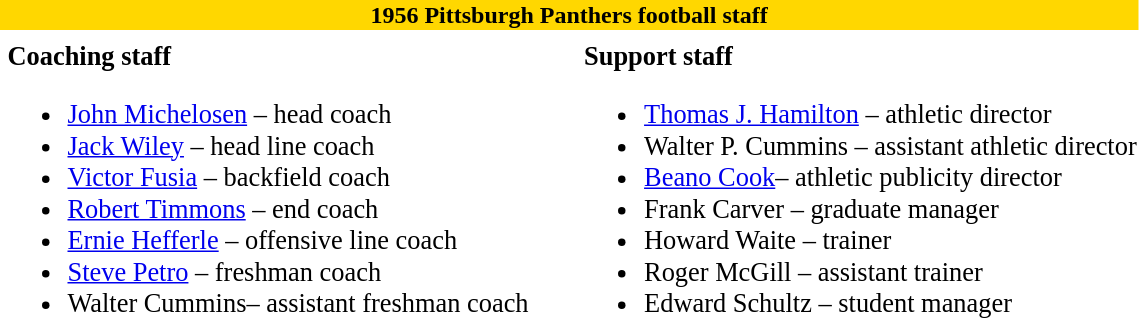<table class="toccolours" style="text-align: left;">
<tr>
<th colspan="10" style="background:gold; color:dark blue; text-align: center;"><strong>1956 Pittsburgh Panthers football staff</strong></th>
</tr>
<tr>
<td colspan="10" align="right"></td>
</tr>
<tr>
<td valign="top"></td>
<td style="font-size: 110%;" valign="top"><strong>Coaching staff</strong><br><ul><li><a href='#'>John Michelosen</a> – head coach</li><li><a href='#'>Jack Wiley</a> – head line coach</li><li><a href='#'>Victor Fusia</a> – backfield coach</li><li><a href='#'>Robert Timmons</a> – end coach</li><li><a href='#'>Ernie Hefferle</a> – offensive line coach</li><li><a href='#'>Steve Petro</a> – freshman coach</li><li>Walter Cummins– assistant freshman coach</li></ul></td>
<td width="25"> </td>
<td valign="top"></td>
<td style="font-size: 110%;" valign="top"><strong>Support staff</strong><br><ul><li><a href='#'>Thomas J. Hamilton</a> – athletic director</li><li>Walter P. Cummins – assistant athletic director</li><li><a href='#'>Beano Cook</a>– athletic publicity director</li><li>Frank Carver – graduate manager</li><li>Howard Waite – trainer</li><li>Roger McGill – assistant trainer</li><li>Edward Schultz – student manager</li></ul></td>
</tr>
</table>
